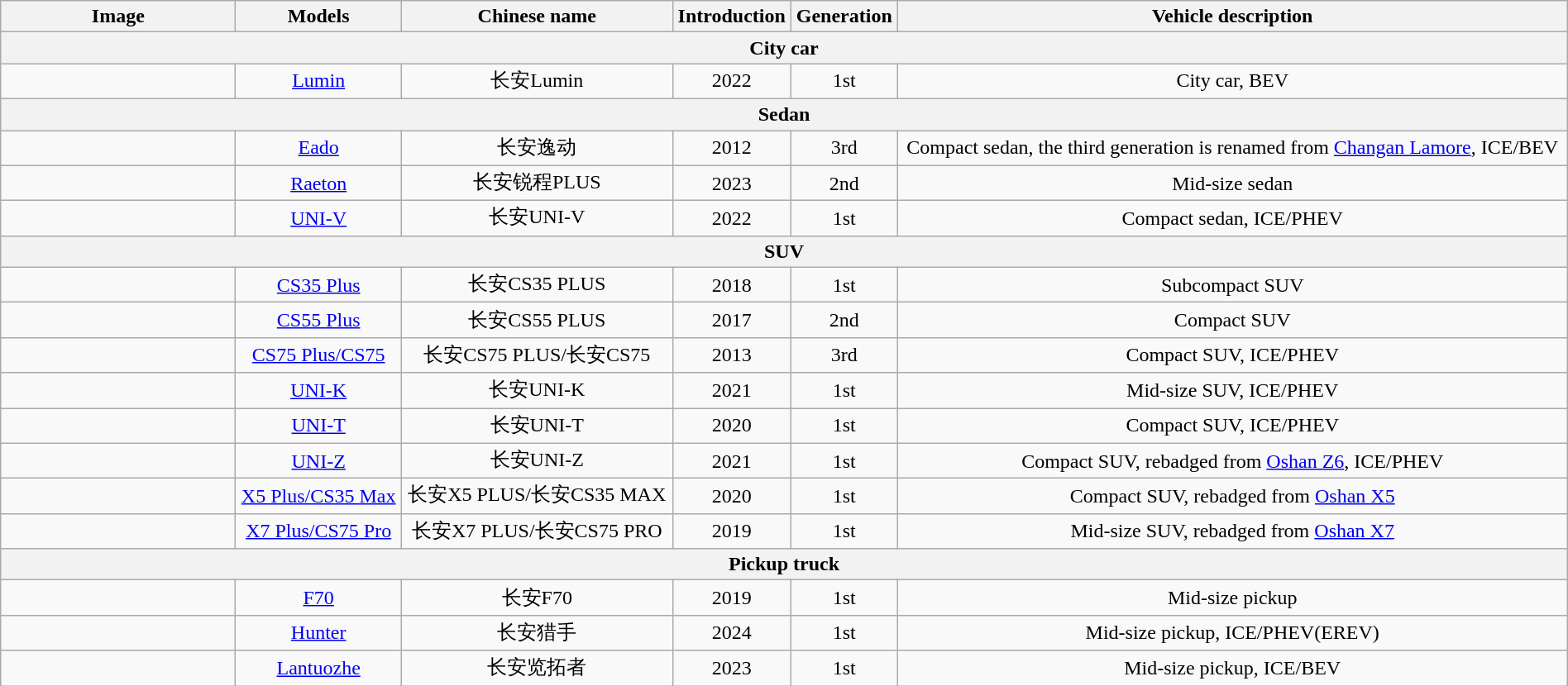<table class="wikitable sortable" style="text-align: center; width: 100%">
<tr>
<th class="unsortable" width="15%">Image</th>
<th>Models</th>
<th>Chinese name</th>
<th>Introduction</th>
<th class="unsortable">Generation</th>
<th>Vehicle description</th>
</tr>
<tr>
<th colspan="6">City car</th>
</tr>
<tr>
<td></td>
<td><a href='#'>Lumin</a></td>
<td>长安Lumin</td>
<td>2022</td>
<td>1st</td>
<td>City car, BEV</td>
</tr>
<tr>
<th colspan="6">Sedan</th>
</tr>
<tr>
<td></td>
<td><a href='#'>Eado</a></td>
<td>长安逸动</td>
<td>2012</td>
<td>3rd</td>
<td>Compact sedan, the third generation is renamed from <a href='#'>Changan Lamore</a>, ICE/BEV</td>
</tr>
<tr>
<td></td>
<td><a href='#'>Raeton</a></td>
<td>长安锐程PLUS</td>
<td>2023</td>
<td>2nd</td>
<td>Mid-size sedan</td>
</tr>
<tr>
<td></td>
<td><a href='#'>UNI-V</a></td>
<td>长安UNI-V</td>
<td>2022</td>
<td>1st</td>
<td>Compact sedan, ICE/PHEV</td>
</tr>
<tr>
<th colspan="6">SUV</th>
</tr>
<tr>
<td></td>
<td><a href='#'>CS35 Plus</a></td>
<td>长安CS35 PLUS</td>
<td>2018</td>
<td>1st</td>
<td>Subcompact SUV</td>
</tr>
<tr>
<td></td>
<td><a href='#'>CS55 Plus</a></td>
<td>长安CS55 PLUS</td>
<td>2017</td>
<td>2nd</td>
<td>Compact SUV</td>
</tr>
<tr>
<td></td>
<td><a href='#'>CS75 Plus/CS75</a></td>
<td>长安CS75 PLUS/长安CS75</td>
<td>2013</td>
<td>3rd</td>
<td>Compact SUV, ICE/PHEV</td>
</tr>
<tr>
<td></td>
<td><a href='#'>UNI-K</a></td>
<td>长安UNI-K</td>
<td>2021</td>
<td>1st</td>
<td>Mid-size SUV, ICE/PHEV</td>
</tr>
<tr>
<td></td>
<td><a href='#'>UNI-T</a></td>
<td>长安UNI-T</td>
<td>2020</td>
<td>1st</td>
<td>Compact SUV, ICE/PHEV</td>
</tr>
<tr>
<td></td>
<td><a href='#'>UNI-Z</a></td>
<td>长安UNI-Z</td>
<td>2021</td>
<td>1st</td>
<td>Compact SUV, rebadged from <a href='#'>Oshan Z6</a>, ICE/PHEV</td>
</tr>
<tr>
<td></td>
<td><a href='#'>X5 Plus/CS35 Max</a></td>
<td>长安X5 PLUS/长安CS35 MAX</td>
<td>2020</td>
<td>1st</td>
<td>Compact SUV, rebadged from <a href='#'>Oshan X5</a></td>
</tr>
<tr>
<td></td>
<td><a href='#'>X7 Plus/CS75 Pro</a></td>
<td>长安X7 PLUS/长安CS75 PRO</td>
<td>2019</td>
<td>1st</td>
<td>Mid-size SUV, rebadged from <a href='#'>Oshan X7</a></td>
</tr>
<tr>
<th colspan="6">Pickup truck</th>
</tr>
<tr>
<td></td>
<td><a href='#'>F70</a></td>
<td>长安F70</td>
<td>2019</td>
<td>1st</td>
<td>Mid-size pickup</td>
</tr>
<tr>
<td></td>
<td><a href='#'>Hunter</a></td>
<td>长安猎手</td>
<td>2024</td>
<td>1st</td>
<td>Mid-size pickup, ICE/PHEV(EREV)</td>
</tr>
<tr>
<td></td>
<td><a href='#'>Lantuozhe</a></td>
<td>长安览拓者</td>
<td>2023</td>
<td>1st</td>
<td>Mid-size pickup, ICE/BEV</td>
</tr>
</table>
